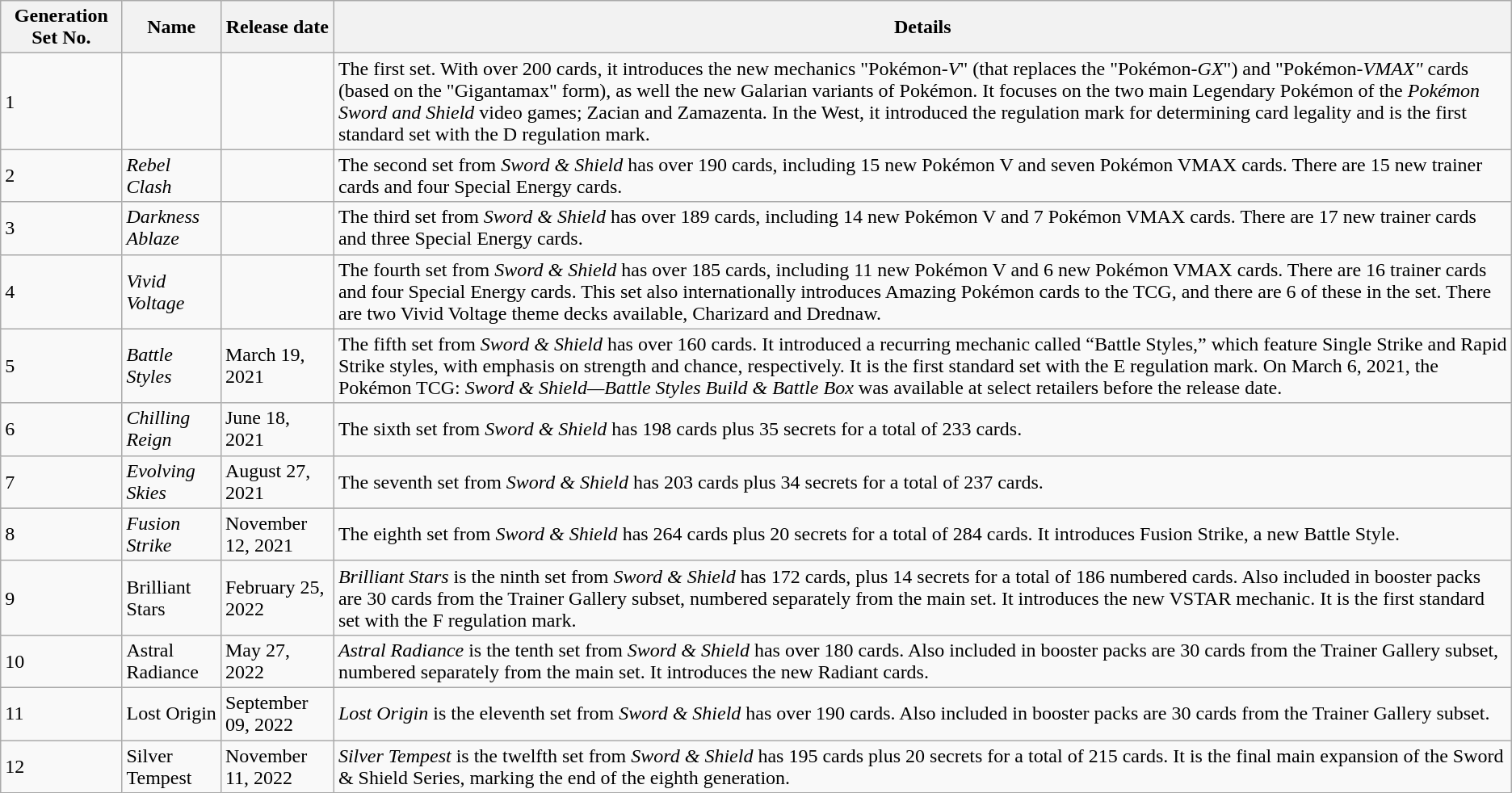<table class="wikitable">
<tr>
<th>Generation Set No.</th>
<th>Name</th>
<th>Release date</th>
<th>Details</th>
</tr>
<tr>
<td>1</td>
<td><em></em></td>
<td></td>
<td>The first set.  With over 200 cards, it introduces the new mechanics "Pokémon-<em>V</em>" (that replaces the "Pokémon-<em>GX</em>") and "Pokémon-<em>VMAX"</em> cards (based on the "Gigantamax" form), as well the new Galarian variants of Pokémon. It focuses on the two main Legendary Pokémon of the <em>Pokémon Sword and Shield</em> video games; Zacian and Zamazenta. In the West, it introduced the regulation mark for determining card legality and is the first standard set with the D regulation mark.</td>
</tr>
<tr>
<td>2</td>
<td><em>Rebel Clash</em></td>
<td></td>
<td>The second set from <em>Sword & Shield</em> has over 190 cards, including 15 new Pokémon V and seven Pokémon VMAX cards. There are 15 new trainer cards and four Special Energy cards.</td>
</tr>
<tr>
<td>3</td>
<td><em>Darkness Ablaze</em></td>
<td></td>
<td>The third set from <em>Sword & Shield</em> has over 189 cards, including 14 new Pokémon V and 7 Pokémon VMAX cards. There are 17 new trainer cards and three Special Energy cards.</td>
</tr>
<tr>
<td>4</td>
<td><em>Vivid Voltage</em></td>
<td></td>
<td>The fourth set from <em>Sword & Shield</em> has over 185 cards, including 11 new Pokémon V and 6 new Pokémon VMAX cards. There are 16 trainer cards and four Special Energy cards. This set also internationally introduces Amazing Pokémon cards to the TCG, and there are 6 of these in the set. There are two Vivid Voltage theme decks available, Charizard and Drednaw.</td>
</tr>
<tr>
<td>5</td>
<td><em>Battle Styles</em></td>
<td>March 19, 2021</td>
<td>The fifth set from <em>Sword & Shield</em> has over 160 cards. It introduced a recurring mechanic called “Battle Styles,” which feature Single Strike and Rapid Strike styles, with emphasis on strength and chance, respectively. It is the first standard set with the E regulation mark. On March 6, 2021, the Pokémon TCG: <em>Sword & Shield—Battle Styles Build & Battle Box</em> was available at select retailers before the release date.</td>
</tr>
<tr>
<td>6</td>
<td><em>Chilling Reign</em></td>
<td>June 18, 2021</td>
<td>The sixth set from <em>Sword & Shield</em> has 198 cards plus 35 secrets for a total of 233 cards.</td>
</tr>
<tr>
<td>7</td>
<td><em>Evolving Skies</em></td>
<td>August 27, 2021</td>
<td>The seventh set from <em>Sword & Shield</em> has 203 cards plus 34 secrets for a total of 237 cards.</td>
</tr>
<tr>
<td>8</td>
<td><em>Fusion Strike</em></td>
<td>November 12, 2021</td>
<td>The eighth set from <em>Sword & Shield</em> has 264 cards plus 20 secrets for a total of 284 cards. It introduces Fusion Strike, a new Battle Style.</td>
</tr>
<tr>
<td>9</td>
<td>Brilliant Stars</td>
<td>February 25, 2022</td>
<td><em>Brilliant Stars</em> is the ninth set from <em>Sword & Shield</em> has 172 cards, plus 14 secrets for a total of 186 numbered cards. Also included in booster packs are 30 cards from the Trainer Gallery subset, numbered separately from the main set. It introduces the new VSTAR mechanic. It is the first standard set with the F regulation mark.</td>
</tr>
<tr>
<td>10</td>
<td>Astral Radiance</td>
<td>May 27, 2022</td>
<td><em>Astral Radiance</em> is the tenth set from <em>Sword & Shield</em> has over 180 cards. Also included in booster packs are 30 cards from the Trainer Gallery subset, numbered separately from the main set. It introduces the new Radiant cards.</td>
</tr>
<tr>
<td>11</td>
<td>Lost Origin</td>
<td>September 09, 2022</td>
<td><em>Lost Origin</em> is the eleventh set from <em>Sword & Shield</em> has over 190 cards. Also included in booster packs are 30 cards from the Trainer Gallery subset.</td>
</tr>
<tr>
<td>12</td>
<td>Silver Tempest</td>
<td>November 11, 2022</td>
<td><em>Silver Tempest</em> is the twelfth set from <em>Sword & Shield</em> has 195 cards plus 20 secrets for a total of 215 cards. It is the final main expansion of the Sword & Shield Series, marking the end of the eighth generation.</td>
</tr>
</table>
